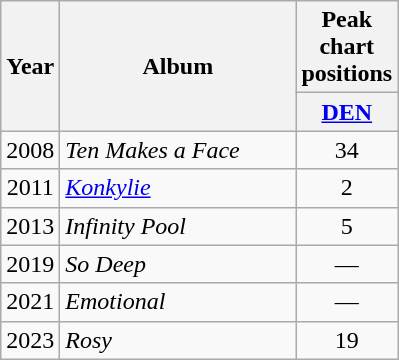<table class="wikitable">
<tr>
<th rowspan="2" align="center">Year</th>
<th rowspan="2" width="150" align="center">Album</th>
<th colspan="1" align="center">Peak chart positions</th>
</tr>
<tr>
<th style="width:3em;font-size:100%"><a href='#'>DEN</a><br></th>
</tr>
<tr>
<td align="center">2008</td>
<td><em>Ten Makes a Face</em></td>
<td align="center">34</td>
</tr>
<tr>
<td align="center">2011</td>
<td><em><a href='#'>Konkylie</a></em></td>
<td align="center">2</td>
</tr>
<tr>
<td align="center">2013</td>
<td><em>Infinity Pool</em></td>
<td align="center">5</td>
</tr>
<tr>
<td align="center">2019</td>
<td><em>So Deep</em></td>
<td align="center">—</td>
</tr>
<tr>
<td align="center">2021</td>
<td><em>Emotional</em></td>
<td align="center">—</td>
</tr>
<tr>
<td align="center">2023</td>
<td><em>Rosy</em></td>
<td align="center">19<br></td>
</tr>
</table>
